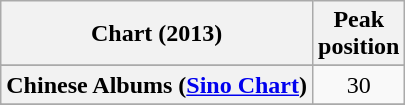<table class="wikitable sortable plainrowheaders" style="text-align:center">
<tr>
<th scope="col">Chart (2013)</th>
<th scope="col">Peak<br>position</th>
</tr>
<tr>
</tr>
<tr>
</tr>
<tr>
</tr>
<tr>
</tr>
<tr>
</tr>
<tr>
<th scope="row">Chinese Albums (<a href='#'>Sino Chart</a>)</th>
<td>30</td>
</tr>
<tr>
</tr>
<tr>
</tr>
<tr>
</tr>
<tr>
</tr>
<tr>
</tr>
<tr>
</tr>
<tr>
</tr>
<tr>
</tr>
<tr>
</tr>
<tr>
</tr>
<tr>
</tr>
<tr>
</tr>
<tr>
</tr>
<tr>
</tr>
<tr>
</tr>
</table>
